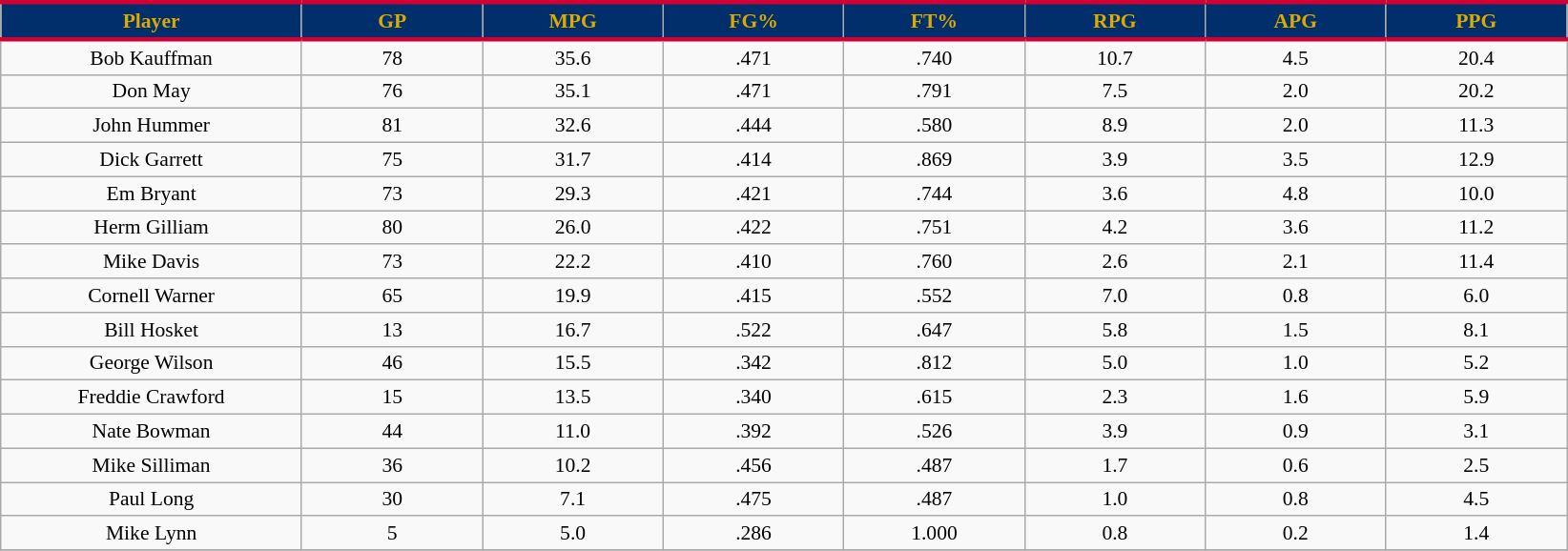<table class="wikitable sortable" style="font-size: 90%">
<tr>
<th style="background: #012F6B ; color:#DCA901; border-top:#D20133 3px solid; border-bottom:#D20133 3px solid;"  width="10%">Player</th>
<th style="background: #012F6B ; color:#DCA901; border-top:#D20133 3px solid; border-bottom:#D20133 3px solid;" width="6%">GP</th>
<th style="background: #012F6B ; color:#DCA901; border-top:#D20133 3px solid; border-bottom:#D20133 3px solid;" width="6%">MPG</th>
<th style="background: #012F6B ; color:#DCA901; border-top:#D20133 3px solid; border-bottom:#D20133 3px solid;" width="6%">FG%</th>
<th style="background: #012F6B ; color:#DCA901; border-top:#D20133 3px solid; border-bottom:#D20133 3px solid;" width="6%">FT%</th>
<th style="background: #012F6B ; color:#DCA901; border-top:#D20133 3px solid; border-bottom:#D20133 3px solid;" width="6%">RPG</th>
<th style="background: #012F6B ; color:#DCA901; border-top:#D20133 3px solid; border-bottom:#D20133 3px solid;" width="6%">APG</th>
<th style="background: #012F6B ; color:#DCA901; border-top:#D20133 3px solid; border-bottom:#D20133 3px solid;" width="6%">PPG</th>
</tr>
<tr align="center">
<td>Bob Kauffman</td>
<td>78</td>
<td>35.6</td>
<td>.471</td>
<td>.740</td>
<td>10.7</td>
<td>4.5</td>
<td>20.4</td>
</tr>
<tr align="center">
<td>Don May</td>
<td>76</td>
<td>35.1</td>
<td>.471</td>
<td>.791</td>
<td>7.5</td>
<td>2.0</td>
<td>20.2</td>
</tr>
<tr align="center">
<td>John Hummer</td>
<td>81</td>
<td>32.6</td>
<td>.444</td>
<td>.580</td>
<td>8.9</td>
<td>2.0</td>
<td>11.3</td>
</tr>
<tr align="center">
<td>Dick Garrett</td>
<td>75</td>
<td>31.7</td>
<td>.414</td>
<td>.869</td>
<td>3.9</td>
<td>3.5</td>
<td>12.9</td>
</tr>
<tr align="center">
<td>Em Bryant</td>
<td>73</td>
<td>29.3</td>
<td>.421</td>
<td>.744</td>
<td>3.6</td>
<td>4.8</td>
<td>10.0</td>
</tr>
<tr align="center">
<td>Herm Gilliam</td>
<td>80</td>
<td>26.0</td>
<td>.422</td>
<td>.751</td>
<td>4.2</td>
<td>3.6</td>
<td>11.2</td>
</tr>
<tr align="center">
<td>Mike Davis</td>
<td>73</td>
<td>22.2</td>
<td>.410</td>
<td>.760</td>
<td>2.6</td>
<td>2.1</td>
<td>11.4</td>
</tr>
<tr align="center">
<td>Cornell Warner</td>
<td>65</td>
<td>19.9</td>
<td>.415</td>
<td>.552</td>
<td>7.0</td>
<td>0.8</td>
<td>6.0</td>
</tr>
<tr align="center">
<td>Bill Hosket</td>
<td>13</td>
<td>16.7</td>
<td>.522</td>
<td>.647</td>
<td>5.8</td>
<td>1.5</td>
<td>8.1</td>
</tr>
<tr align="center">
<td>George Wilson</td>
<td>46</td>
<td>15.5</td>
<td>.342</td>
<td>.812</td>
<td>5.0</td>
<td>1.0</td>
<td>5.2</td>
</tr>
<tr align="center">
<td>Freddie Crawford</td>
<td>15</td>
<td>13.5</td>
<td>.340</td>
<td>.615</td>
<td>2.3</td>
<td>1.6</td>
<td>5.9</td>
</tr>
<tr align="center">
<td>Nate Bowman</td>
<td>44</td>
<td>11.0</td>
<td>.392</td>
<td>.526</td>
<td>3.9</td>
<td>0.9</td>
<td>3.1</td>
</tr>
<tr align="center">
<td>Mike Silliman</td>
<td>36</td>
<td>10.2</td>
<td>.456</td>
<td>.487</td>
<td>1.7</td>
<td>0.6</td>
<td>2.5</td>
</tr>
<tr align="center">
<td>Paul Long</td>
<td>30</td>
<td>7.1</td>
<td>.475</td>
<td>.487</td>
<td>1.0</td>
<td>0.8</td>
<td>4.5</td>
</tr>
<tr align="center">
<td>Mike Lynn</td>
<td>5</td>
<td>5.0</td>
<td>.286</td>
<td>1.000</td>
<td>0.8</td>
<td>0.2</td>
<td>1.4</td>
</tr>
<tr align="center">
</tr>
</table>
